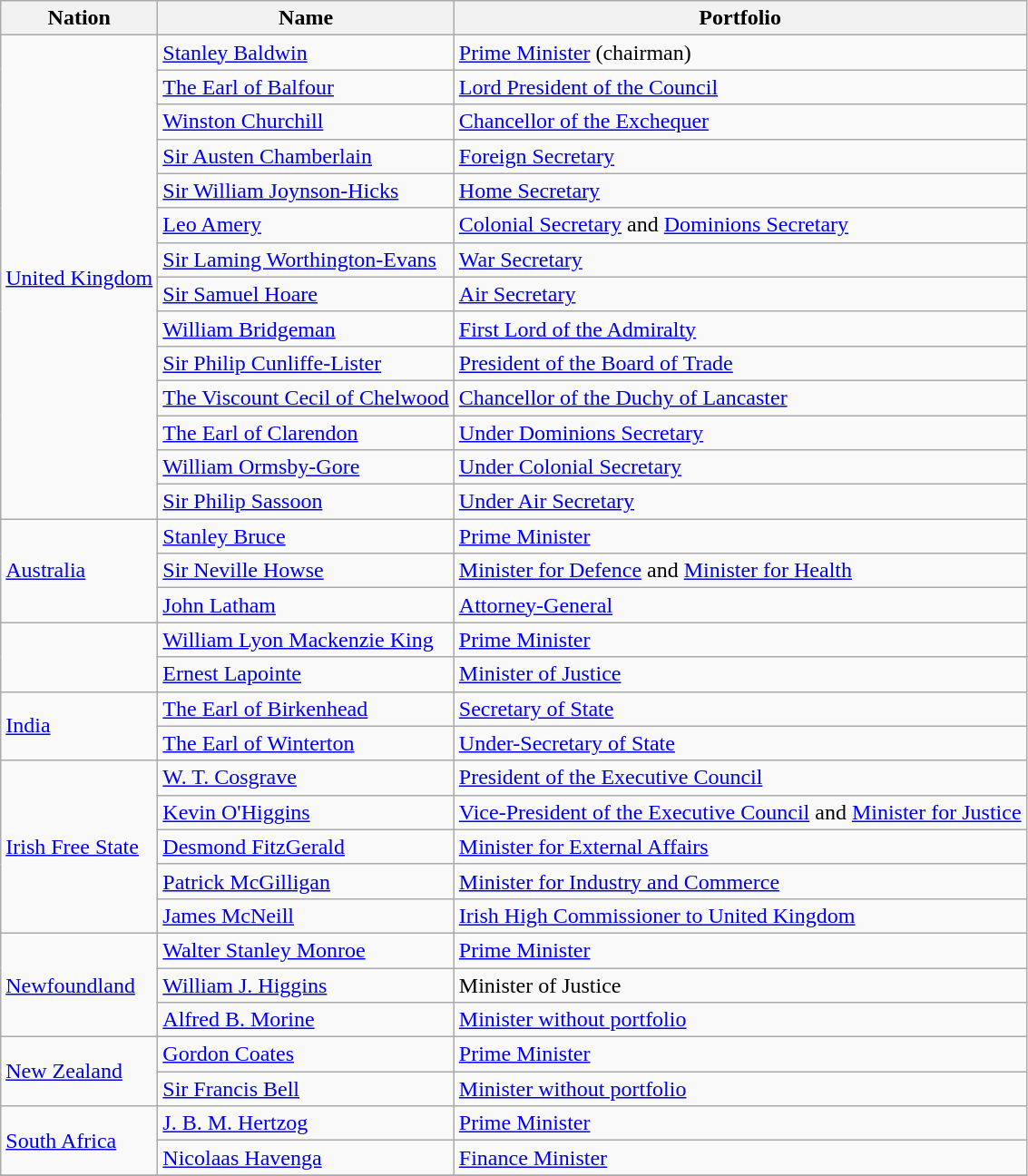<table class="wikitable">
<tr>
<th>Nation</th>
<th>Name</th>
<th>Portfolio</th>
</tr>
<tr>
<td rowspan=14> <a href='#'>United Kingdom</a></td>
<td><a href='#'>Stanley Baldwin</a></td>
<td><a href='#'>Prime Minister</a> (chairman)</td>
</tr>
<tr>
<td><a href='#'>The Earl of Balfour</a></td>
<td><a href='#'>Lord President of the Council</a></td>
</tr>
<tr>
<td><a href='#'>Winston Churchill</a></td>
<td><a href='#'>Chancellor of the Exchequer</a></td>
</tr>
<tr>
<td><a href='#'>Sir Austen Chamberlain</a></td>
<td><a href='#'>Foreign Secretary</a></td>
</tr>
<tr>
<td><a href='#'>Sir William Joynson-Hicks</a></td>
<td><a href='#'>Home Secretary</a></td>
</tr>
<tr>
<td><a href='#'>Leo Amery</a></td>
<td><a href='#'>Colonial Secretary</a> and <a href='#'>Dominions Secretary</a></td>
</tr>
<tr>
<td><a href='#'>Sir Laming Worthington-Evans</a></td>
<td><a href='#'>War Secretary</a></td>
</tr>
<tr>
<td><a href='#'>Sir Samuel Hoare</a></td>
<td><a href='#'>Air Secretary</a></td>
</tr>
<tr>
<td><a href='#'>William Bridgeman</a></td>
<td><a href='#'>First Lord of the Admiralty</a></td>
</tr>
<tr>
<td><a href='#'>Sir Philip Cunliffe-Lister</a></td>
<td><a href='#'>President of the Board of Trade</a></td>
</tr>
<tr>
<td><a href='#'>The Viscount Cecil of Chelwood</a></td>
<td><a href='#'>Chancellor of the Duchy of Lancaster</a></td>
</tr>
<tr>
<td><a href='#'>The Earl of Clarendon</a></td>
<td><a href='#'>Under Dominions Secretary</a></td>
</tr>
<tr>
<td><a href='#'>William Ormsby-Gore</a></td>
<td><a href='#'>Under Colonial Secretary</a></td>
</tr>
<tr>
<td><a href='#'>Sir Philip Sassoon</a></td>
<td><a href='#'>Under Air Secretary</a></td>
</tr>
<tr>
<td rowspan=3> <a href='#'>Australia</a></td>
<td><a href='#'>Stanley Bruce</a></td>
<td><a href='#'>Prime Minister</a></td>
</tr>
<tr>
<td><a href='#'>Sir Neville Howse</a></td>
<td><a href='#'>Minister for Defence</a> and <a href='#'>Minister for Health</a></td>
</tr>
<tr>
<td><a href='#'>John Latham</a></td>
<td><a href='#'>Attorney-General</a></td>
</tr>
<tr>
<td rowspan=2></td>
<td><a href='#'>William Lyon Mackenzie King</a></td>
<td><a href='#'>Prime Minister</a></td>
</tr>
<tr>
<td><a href='#'>Ernest Lapointe</a></td>
<td><a href='#'>Minister of Justice</a></td>
</tr>
<tr>
<td rowspan=2> <a href='#'>India</a></td>
<td><a href='#'>The Earl of Birkenhead</a></td>
<td><a href='#'>Secretary of State</a></td>
</tr>
<tr>
<td><a href='#'>The Earl of Winterton</a></td>
<td><a href='#'>Under-Secretary of State</a></td>
</tr>
<tr>
<td rowspan=5> <a href='#'>Irish Free State</a></td>
<td><a href='#'>W. T. Cosgrave</a></td>
<td><a href='#'>President of the Executive Council</a></td>
</tr>
<tr>
<td><a href='#'>Kevin O'Higgins</a></td>
<td><a href='#'>Vice-President of the Executive Council</a> and <a href='#'>Minister for Justice</a></td>
</tr>
<tr>
<td><a href='#'>Desmond FitzGerald</a></td>
<td><a href='#'>Minister for External Affairs</a></td>
</tr>
<tr>
<td><a href='#'>Patrick McGilligan</a></td>
<td><a href='#'>Minister for Industry and Commerce</a></td>
</tr>
<tr>
<td><a href='#'>James McNeill</a></td>
<td><a href='#'>Irish High Commissioner to United Kingdom</a></td>
</tr>
<tr>
<td rowspan=3> <a href='#'>Newfoundland</a></td>
<td><a href='#'>Walter Stanley Monroe</a></td>
<td><a href='#'>Prime Minister</a></td>
</tr>
<tr>
<td><a href='#'>William J. Higgins</a></td>
<td>Minister of Justice</td>
</tr>
<tr>
<td><a href='#'>Alfred B. Morine</a></td>
<td><a href='#'>Minister without portfolio</a></td>
</tr>
<tr>
<td rowspan=2> <a href='#'>New Zealand</a></td>
<td><a href='#'>Gordon Coates</a></td>
<td><a href='#'>Prime Minister</a></td>
</tr>
<tr>
<td><a href='#'>Sir Francis Bell</a></td>
<td><a href='#'>Minister without portfolio</a></td>
</tr>
<tr>
<td rowspan=2> <a href='#'>South Africa</a></td>
<td><a href='#'>J. B. M. Hertzog</a></td>
<td><a href='#'>Prime Minister</a></td>
</tr>
<tr>
<td><a href='#'>Nicolaas Havenga</a></td>
<td><a href='#'>Finance Minister</a></td>
</tr>
<tr>
</tr>
</table>
